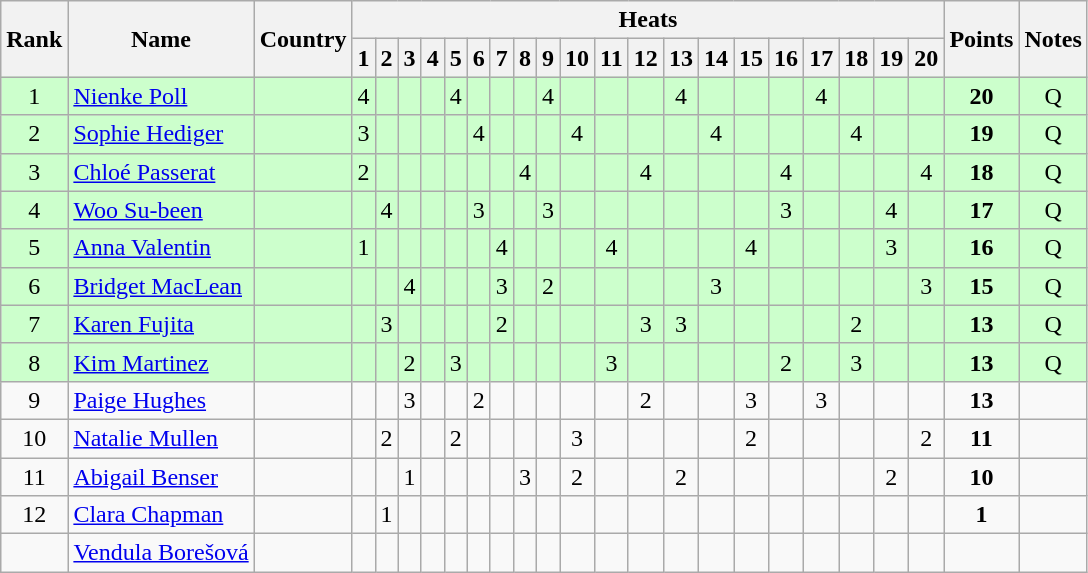<table class="wikitable" style="text-align:center;">
<tr>
<th rowspan="2">Rank</th>
<th rowspan="2">Name</th>
<th rowspan="2">Country</th>
<th colspan="20">Heats</th>
<th rowspan="2">Points</th>
<th rowspan="2">Notes</th>
</tr>
<tr>
<th>1</th>
<th>2</th>
<th>3</th>
<th>4</th>
<th>5</th>
<th>6</th>
<th>7</th>
<th>8</th>
<th>9</th>
<th>10</th>
<th>11</th>
<th>12</th>
<th>13</th>
<th>14</th>
<th>15</th>
<th>16</th>
<th>17</th>
<th>18</th>
<th>19</th>
<th>20</th>
</tr>
<tr bgcolor="ccffcc">
<td>1</td>
<td align=left><a href='#'>Nienke Poll</a></td>
<td align=left></td>
<td>4</td>
<td></td>
<td></td>
<td></td>
<td>4</td>
<td></td>
<td></td>
<td></td>
<td>4</td>
<td></td>
<td></td>
<td></td>
<td>4</td>
<td></td>
<td></td>
<td></td>
<td>4</td>
<td></td>
<td></td>
<td></td>
<td><strong>20</strong></td>
<td>Q</td>
</tr>
<tr bgcolor="ccffcc">
<td>2</td>
<td align=left><a href='#'>Sophie Hediger</a></td>
<td align=left></td>
<td>3</td>
<td></td>
<td></td>
<td></td>
<td></td>
<td>4</td>
<td></td>
<td></td>
<td></td>
<td>4</td>
<td></td>
<td></td>
<td></td>
<td>4</td>
<td></td>
<td></td>
<td></td>
<td>4</td>
<td></td>
<td></td>
<td><strong>19</strong></td>
<td>Q</td>
</tr>
<tr bgcolor="ccffcc">
<td>3</td>
<td align=left><a href='#'>Chloé Passerat</a></td>
<td align=left></td>
<td>2</td>
<td></td>
<td></td>
<td></td>
<td></td>
<td></td>
<td></td>
<td>4</td>
<td></td>
<td></td>
<td></td>
<td>4</td>
<td></td>
<td></td>
<td></td>
<td>4</td>
<td></td>
<td></td>
<td></td>
<td>4</td>
<td><strong>18</strong></td>
<td>Q</td>
</tr>
<tr bgcolor="ccffcc">
<td>4</td>
<td align=left><a href='#'>Woo Su-been</a></td>
<td align=left></td>
<td></td>
<td>4</td>
<td></td>
<td></td>
<td></td>
<td>3</td>
<td></td>
<td></td>
<td>3</td>
<td></td>
<td></td>
<td></td>
<td></td>
<td></td>
<td></td>
<td>3</td>
<td></td>
<td></td>
<td>4</td>
<td></td>
<td><strong>17</strong></td>
<td>Q</td>
</tr>
<tr bgcolor="ccffcc">
<td>5</td>
<td align=left><a href='#'>Anna Valentin</a></td>
<td align=left></td>
<td>1</td>
<td></td>
<td></td>
<td></td>
<td></td>
<td></td>
<td>4</td>
<td></td>
<td></td>
<td></td>
<td>4</td>
<td></td>
<td></td>
<td></td>
<td>4</td>
<td></td>
<td></td>
<td></td>
<td>3</td>
<td></td>
<td><strong>16</strong></td>
<td>Q</td>
</tr>
<tr bgcolor="ccffcc">
<td>6</td>
<td align=left><a href='#'>Bridget MacLean</a></td>
<td align=left></td>
<td></td>
<td></td>
<td>4</td>
<td></td>
<td></td>
<td></td>
<td>3</td>
<td></td>
<td>2</td>
<td></td>
<td></td>
<td></td>
<td></td>
<td>3</td>
<td></td>
<td></td>
<td></td>
<td></td>
<td></td>
<td>3</td>
<td><strong>15</strong></td>
<td>Q</td>
</tr>
<tr bgcolor="ccffcc">
<td>7</td>
<td align=left><a href='#'>Karen Fujita</a></td>
<td align=left></td>
<td></td>
<td>3</td>
<td></td>
<td></td>
<td></td>
<td></td>
<td>2</td>
<td></td>
<td></td>
<td></td>
<td></td>
<td>3</td>
<td>3</td>
<td></td>
<td></td>
<td></td>
<td></td>
<td>2</td>
<td></td>
<td></td>
<td><strong>13</strong></td>
<td>Q</td>
</tr>
<tr bgcolor="ccffcc">
<td>8</td>
<td align=left><a href='#'>Kim Martinez</a></td>
<td align=left></td>
<td></td>
<td></td>
<td>2</td>
<td></td>
<td>3</td>
<td></td>
<td></td>
<td></td>
<td></td>
<td></td>
<td>3</td>
<td></td>
<td></td>
<td></td>
<td></td>
<td>2</td>
<td></td>
<td>3</td>
<td></td>
<td></td>
<td><strong>13</strong></td>
<td>Q</td>
</tr>
<tr>
<td>9</td>
<td align=left><a href='#'>Paige Hughes</a></td>
<td align=left></td>
<td></td>
<td></td>
<td>3</td>
<td></td>
<td></td>
<td>2</td>
<td></td>
<td></td>
<td></td>
<td></td>
<td></td>
<td>2</td>
<td></td>
<td></td>
<td>3</td>
<td></td>
<td>3</td>
<td></td>
<td></td>
<td></td>
<td><strong>13</strong></td>
<td></td>
</tr>
<tr>
<td>10</td>
<td align=left><a href='#'>Natalie Mullen</a></td>
<td align=left></td>
<td></td>
<td>2</td>
<td></td>
<td></td>
<td>2</td>
<td></td>
<td></td>
<td></td>
<td></td>
<td>3</td>
<td></td>
<td></td>
<td></td>
<td></td>
<td>2</td>
<td></td>
<td></td>
<td></td>
<td></td>
<td>2</td>
<td><strong>11</strong></td>
<td></td>
</tr>
<tr>
<td>11</td>
<td align=left><a href='#'>Abigail Benser</a></td>
<td align=left></td>
<td></td>
<td></td>
<td>1</td>
<td></td>
<td></td>
<td></td>
<td></td>
<td>3</td>
<td></td>
<td>2</td>
<td></td>
<td></td>
<td>2</td>
<td></td>
<td></td>
<td></td>
<td></td>
<td></td>
<td>2</td>
<td></td>
<td><strong>10</strong></td>
<td></td>
</tr>
<tr>
<td>12</td>
<td align=left><a href='#'>Clara Chapman</a></td>
<td align=left></td>
<td></td>
<td>1</td>
<td></td>
<td></td>
<td></td>
<td></td>
<td></td>
<td></td>
<td></td>
<td></td>
<td></td>
<td></td>
<td></td>
<td></td>
<td></td>
<td></td>
<td></td>
<td></td>
<td></td>
<td></td>
<td><strong>1</strong></td>
<td></td>
</tr>
<tr>
<td></td>
<td align=left><a href='#'>Vendula Borešová</a></td>
<td align=left></td>
<td></td>
<td></td>
<td></td>
<td></td>
<td></td>
<td></td>
<td></td>
<td></td>
<td></td>
<td></td>
<td></td>
<td></td>
<td></td>
<td></td>
<td></td>
<td></td>
<td></td>
<td></td>
<td></td>
<td></td>
<td><strong></strong></td>
<td></td>
</tr>
</table>
